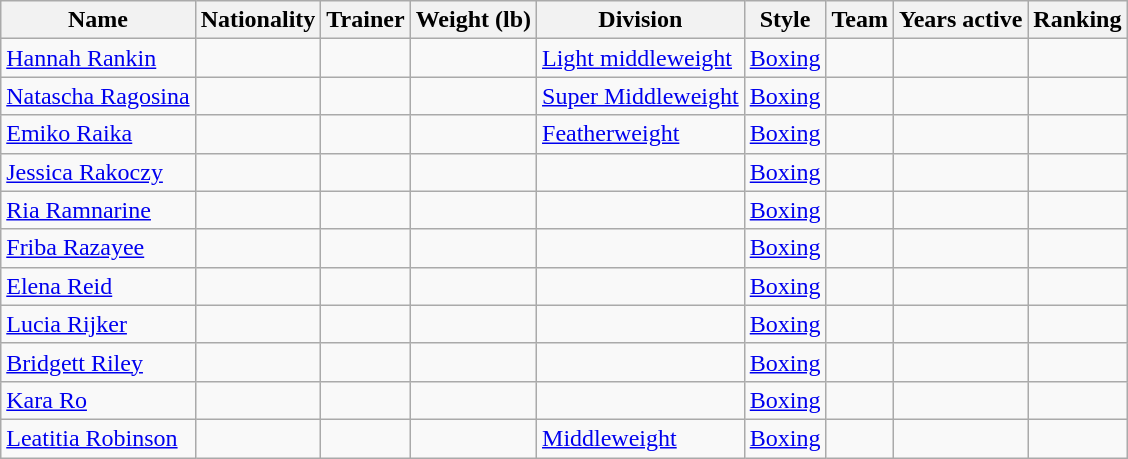<table class="wikitable sortable">
<tr>
<th><strong>Name</strong></th>
<th><strong>Nationality</strong></th>
<th><strong>Trainer</strong></th>
<th><strong>Weight (lb)</strong></th>
<th><strong>Division</strong></th>
<th><strong>Style</strong></th>
<th><strong>Team</strong></th>
<th><strong>Years active</strong></th>
<th><strong>Ranking</strong></th>
</tr>
<tr>
<td><a href='#'>Hannah Rankin</a></td>
<td></td>
<td></td>
<td></td>
<td><a href='#'>Light middleweight</a></td>
<td><a href='#'>Boxing</a></td>
<td></td>
<td></td>
<td></td>
</tr>
<tr>
<td><a href='#'>Natascha Ragosina</a></td>
<td></td>
<td></td>
<td></td>
<td><a href='#'>Super Middleweight</a></td>
<td><a href='#'>Boxing</a></td>
<td></td>
<td></td>
<td></td>
</tr>
<tr>
<td><a href='#'>Emiko Raika</a></td>
<td></td>
<td></td>
<td></td>
<td><a href='#'>Featherweight</a></td>
<td><a href='#'>Boxing</a></td>
<td></td>
<td></td>
<td></td>
</tr>
<tr>
<td><a href='#'>Jessica Rakoczy</a></td>
<td></td>
<td></td>
<td></td>
<td></td>
<td><a href='#'>Boxing</a></td>
<td></td>
<td></td>
<td></td>
</tr>
<tr>
<td><a href='#'>Ria Ramnarine</a></td>
<td></td>
<td></td>
<td></td>
<td></td>
<td><a href='#'>Boxing</a></td>
<td></td>
<td></td>
<td></td>
</tr>
<tr>
<td><a href='#'>Friba Razayee</a></td>
<td></td>
<td></td>
<td></td>
<td></td>
<td><a href='#'>Boxing</a></td>
<td></td>
<td></td>
<td></td>
</tr>
<tr>
<td><a href='#'>Elena Reid</a></td>
<td></td>
<td></td>
<td></td>
<td></td>
<td><a href='#'>Boxing</a></td>
<td></td>
<td></td>
<td></td>
</tr>
<tr>
<td><a href='#'>Lucia Rijker</a></td>
<td></td>
<td></td>
<td></td>
<td></td>
<td><a href='#'>Boxing</a></td>
<td></td>
<td></td>
<td></td>
</tr>
<tr>
<td><a href='#'>Bridgett Riley</a></td>
<td></td>
<td></td>
<td></td>
<td></td>
<td><a href='#'>Boxing</a></td>
<td></td>
<td></td>
<td></td>
</tr>
<tr>
<td><a href='#'>Kara Ro</a></td>
<td></td>
<td></td>
<td></td>
<td></td>
<td><a href='#'>Boxing</a></td>
<td></td>
<td></td>
<td></td>
</tr>
<tr>
<td><a href='#'>Leatitia Robinson</a></td>
<td></td>
<td></td>
<td></td>
<td><a href='#'>Middleweight</a></td>
<td><a href='#'>Boxing</a></td>
<td></td>
<td></td>
<td></td>
</tr>
</table>
